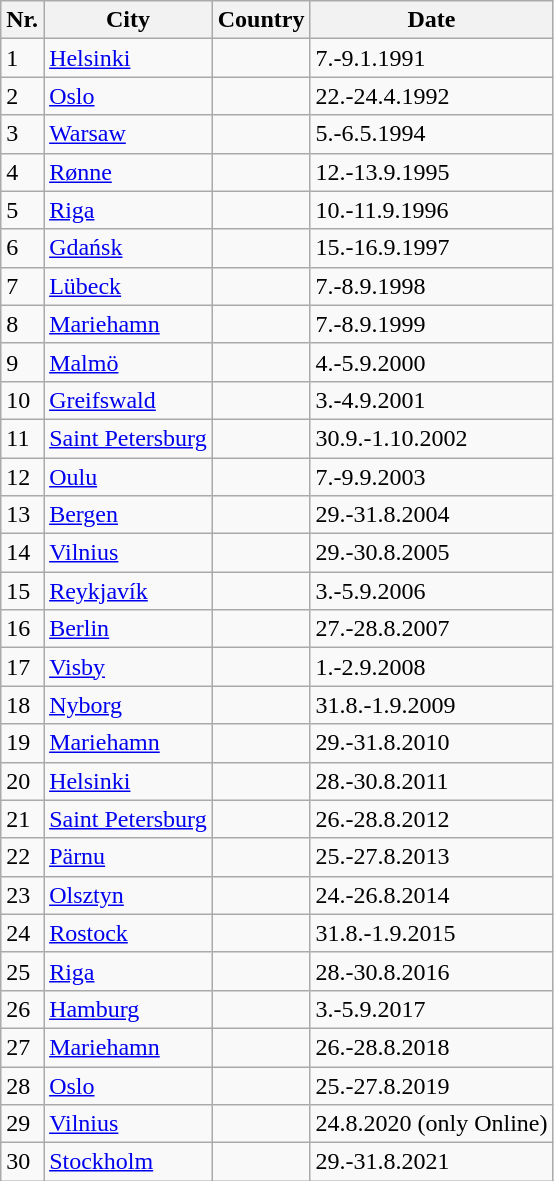<table class="wikitable">
<tr>
<th>Nr.</th>
<th>City</th>
<th>Country</th>
<th>Date</th>
</tr>
<tr>
<td>1</td>
<td><a href='#'>Helsinki</a></td>
<td></td>
<td>7.-9.1.1991</td>
</tr>
<tr>
<td>2</td>
<td><a href='#'>Oslo</a></td>
<td></td>
<td>22.-24.4.1992</td>
</tr>
<tr>
<td>3</td>
<td><a href='#'>Warsaw</a></td>
<td></td>
<td>5.-6.5.1994</td>
</tr>
<tr>
<td>4</td>
<td><a href='#'>Rønne</a></td>
<td></td>
<td>12.-13.9.1995</td>
</tr>
<tr>
<td>5</td>
<td><a href='#'>Riga</a></td>
<td></td>
<td>10.-11.9.1996</td>
</tr>
<tr>
<td>6</td>
<td><a href='#'>Gdańsk</a></td>
<td></td>
<td>15.-16.9.1997</td>
</tr>
<tr>
<td>7</td>
<td><a href='#'>Lübeck</a></td>
<td></td>
<td>7.-8.9.1998</td>
</tr>
<tr>
<td>8</td>
<td><a href='#'>Mariehamn</a></td>
<td></td>
<td>7.-8.9.1999</td>
</tr>
<tr>
<td>9</td>
<td><a href='#'>Malmö</a></td>
<td></td>
<td>4.-5.9.2000</td>
</tr>
<tr>
<td>10</td>
<td><a href='#'>Greifswald</a></td>
<td></td>
<td>3.-4.9.2001</td>
</tr>
<tr>
<td>11</td>
<td><a href='#'>Saint Petersburg</a></td>
<td></td>
<td>30.9.-1.10.2002</td>
</tr>
<tr>
<td>12</td>
<td><a href='#'>Oulu</a></td>
<td></td>
<td>7.-9.9.2003</td>
</tr>
<tr>
<td>13</td>
<td><a href='#'>Bergen</a></td>
<td></td>
<td>29.-31.8.2004</td>
</tr>
<tr>
<td>14</td>
<td><a href='#'>Vilnius</a></td>
<td></td>
<td>29.-30.8.2005</td>
</tr>
<tr>
<td>15</td>
<td><a href='#'>Reykjavík</a></td>
<td></td>
<td>3.-5.9.2006</td>
</tr>
<tr>
<td>16</td>
<td><a href='#'>Berlin</a></td>
<td></td>
<td>27.-28.8.2007</td>
</tr>
<tr>
<td>17</td>
<td><a href='#'>Visby</a></td>
<td></td>
<td>1.-2.9.2008</td>
</tr>
<tr>
<td>18</td>
<td><a href='#'>Nyborg</a></td>
<td></td>
<td>31.8.-1.9.2009</td>
</tr>
<tr>
<td>19</td>
<td><a href='#'>Mariehamn</a></td>
<td></td>
<td>29.-31.8.2010</td>
</tr>
<tr>
<td>20</td>
<td><a href='#'>Helsinki</a></td>
<td></td>
<td>28.-30.8.2011</td>
</tr>
<tr>
<td>21</td>
<td><a href='#'>Saint Petersburg</a></td>
<td></td>
<td>26.-28.8.2012</td>
</tr>
<tr>
<td>22</td>
<td><a href='#'>Pärnu</a></td>
<td></td>
<td>25.-27.8.2013</td>
</tr>
<tr>
<td>23</td>
<td><a href='#'>Olsztyn</a></td>
<td></td>
<td>24.-26.8.2014</td>
</tr>
<tr>
<td>24</td>
<td><a href='#'>Rostock</a></td>
<td></td>
<td>31.8.-1.9.2015</td>
</tr>
<tr>
<td>25</td>
<td><a href='#'>Riga</a></td>
<td></td>
<td>28.-30.8.2016</td>
</tr>
<tr>
<td>26</td>
<td><a href='#'>Hamburg</a></td>
<td></td>
<td>3.-5.9.2017</td>
</tr>
<tr>
<td>27</td>
<td><a href='#'>Mariehamn</a></td>
<td></td>
<td>26.-28.8.2018</td>
</tr>
<tr>
<td>28</td>
<td><a href='#'>Oslo</a></td>
<td></td>
<td>25.-27.8.2019</td>
</tr>
<tr>
<td>29</td>
<td><a href='#'>Vilnius</a></td>
<td></td>
<td>24.8.2020 (only Online)</td>
</tr>
<tr>
<td>30</td>
<td><a href='#'>Stockholm</a></td>
<td></td>
<td>29.-31.8.2021</td>
</tr>
</table>
